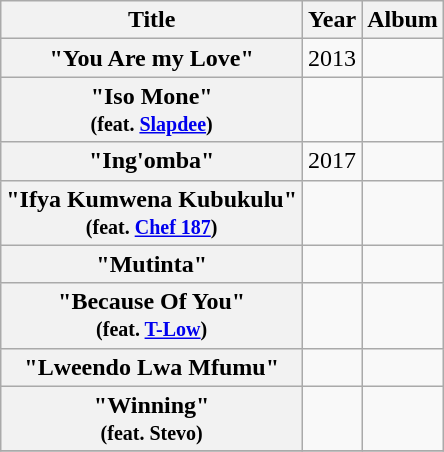<table class="wikitable">
<tr>
<th scope="col">Title</th>
<th scope="col">Year</th>
<th scope="col">Album</th>
</tr>
<tr>
<th>"You Are my Love"</th>
<td>2013</td>
<td></td>
</tr>
<tr>
<th scope="row">"Iso Mone"<br><small>(feat. <a href='#'>Slapdee</a>)</small></th>
<td></td>
<td></td>
</tr>
<tr>
<th>"Ing'omba"</th>
<td>2017</td>
<td></td>
</tr>
<tr>
<th scope="row">"Ifya Kumwena Kubukulu"<br><small>(feat. <a href='#'>Chef 187</a>)</small></th>
<td></td>
<td></td>
</tr>
<tr>
<th>"Mutinta"</th>
<td></td>
<td></td>
</tr>
<tr>
<th scope="row">"Because Of You"<br><small>(feat. <a href='#'>T-Low</a>)</small></th>
<td></td>
<td></td>
</tr>
<tr>
<th>"Lweendo Lwa Mfumu"</th>
<td></td>
<td></td>
</tr>
<tr>
<th scope="row">"Winning"<br><small>(feat. Stevo)</small></th>
<td></td>
<td></td>
</tr>
<tr>
</tr>
</table>
